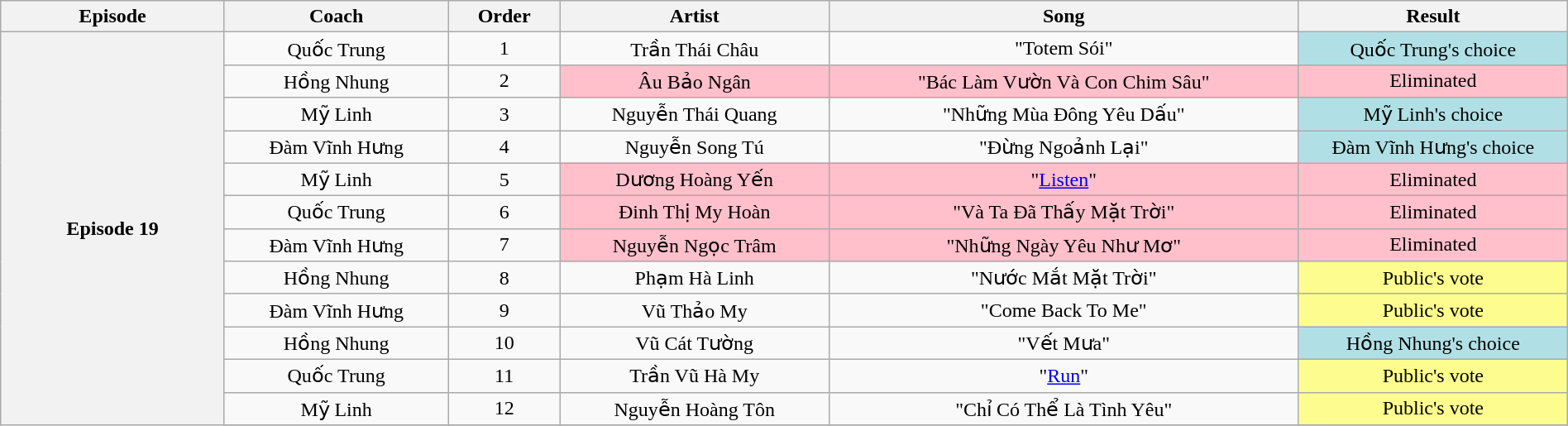<table class="wikitable" style="text-align:center; width:100%;">
<tr>
<th style="width:10%;">Episode</th>
<th style="width:10%;">Coach</th>
<th style="width:05%;">Order</th>
<th style="width:12%;">Artist</th>
<th style="width:21%;">Song</th>
<th style="width:12%;">Result</th>
</tr>
<tr>
<th rowspan="16" scope="row">Episode 19<br><small></small></th>
<td>Quốc Trung</td>
<td>1</td>
<td>Trần Thái Châu</td>
<td>"Totem Sói"</td>
<td style="background:#b0e0e6;">Quốc Trung's choice</td>
</tr>
<tr>
<td>Hồng Nhung</td>
<td>2</td>
<td style="background:pink;">Âu Bảo Ngân</td>
<td style="background:pink;">"Bác Làm Vườn Và Con Chim Sâu"</td>
<td style="background:pink;">Eliminated</td>
</tr>
<tr>
<td>Mỹ Linh</td>
<td>3</td>
<td>Nguyễn Thái Quang</td>
<td>"Những Mùa Đông Yêu Dấu"</td>
<td style="background:#b0e0e6;">Mỹ Linh's choice</td>
</tr>
<tr>
<td>Đàm Vĩnh Hưng</td>
<td>4</td>
<td>Nguyễn Song Tú</td>
<td>"Đừng Ngoảnh Lại"</td>
<td style="background:#b0e0e6;">Đàm Vĩnh Hưng's choice</td>
</tr>
<tr>
<td>Mỹ Linh</td>
<td>5</td>
<td style="background:pink;">Dương Hoàng Yến</td>
<td style="background:pink;">"<a href='#'>Listen</a>"</td>
<td style="background:pink;">Eliminated</td>
</tr>
<tr>
<td>Quốc Trung</td>
<td>6</td>
<td style="background:pink;">Đinh Thị My Hoàn</td>
<td style="background:pink;">"Và Ta Đã Thấy Mặt Trời"</td>
<td style="background:pink;">Eliminated</td>
</tr>
<tr>
<td>Đàm Vĩnh Hưng</td>
<td>7</td>
<td style="background:pink;">Nguyễn Ngọc Trâm</td>
<td style="background:pink;">"Những Ngày Yêu Như Mơ"</td>
<td style="background:pink;">Eliminated</td>
</tr>
<tr>
<td>Hồng Nhung</td>
<td>8</td>
<td>Phạm Hà Linh</td>
<td>"Nước Mắt Mặt Trời"</td>
<td style="background:#fdfc8f;">Public's vote</td>
</tr>
<tr>
<td>Đàm Vĩnh Hưng</td>
<td>9</td>
<td>Vũ Thảo My</td>
<td>"Come Back To Me"</td>
<td style="background:#fdfc8f;">Public's vote</td>
</tr>
<tr>
<td>Hồng Nhung</td>
<td>10</td>
<td>Vũ Cát Tường</td>
<td>"Vết Mưa"</td>
<td style="background:#b0e0e6;">Hồng Nhung's choice</td>
</tr>
<tr>
<td>Quốc Trung</td>
<td>11</td>
<td>Trần Vũ Hà My</td>
<td>"<a href='#'>Run</a>"</td>
<td style="background:#fdfc8f;">Public's vote</td>
</tr>
<tr>
<td>Mỹ Linh</td>
<td>12</td>
<td>Nguyễn Hoàng Tôn</td>
<td>"Chỉ Có Thể Là Tình Yêu"</td>
<td style="background:#fdfc8f;">Public's vote</td>
</tr>
<tr>
</tr>
</table>
